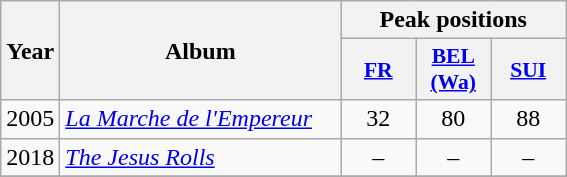<table class="wikitable">
<tr>
<th align="center" rowspan="2" width="10">Year</th>
<th align="center" rowspan="2" width="180">Album</th>
<th align="center" colspan="3" width="30">Peak positions</th>
</tr>
<tr>
<th scope="col" style="width:3em;font-size:90%;"><a href='#'>FR</a><br></th>
<th scope="col" style="width:3em;font-size:90%;"><a href='#'>BEL <br>(Wa)</a><br></th>
<th scope="col" style="width:3em;font-size:90%;"><a href='#'>SUI</a><br></th>
</tr>
<tr>
<td align="center" rowspan="1">2005</td>
<td><em><a href='#'>La Marche de l'Empereur</a></em></td>
<td align="center">32</td>
<td align="center">80</td>
<td align="center">88</td>
</tr>
<tr>
<td align="center" rowspan="1">2018</td>
<td><em><a href='#'>The Jesus Rolls</a></em></td>
<td align="center">–</td>
<td align="center">–</td>
<td align="center">–</td>
</tr>
<tr>
</tr>
</table>
